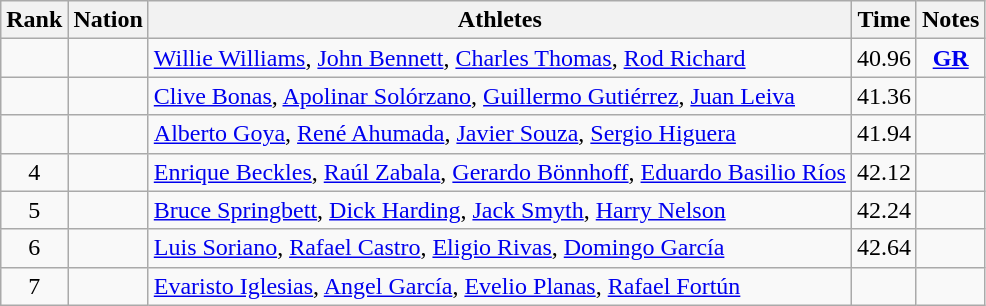<table class="wikitable sortable" style="text-align:center">
<tr>
<th>Rank</th>
<th>Nation</th>
<th>Athletes</th>
<th>Time</th>
<th>Notes</th>
</tr>
<tr>
<td></td>
<td align=left></td>
<td align=left><a href='#'>Willie Williams</a>, <a href='#'>John Bennett</a>, <a href='#'>Charles Thomas</a>, <a href='#'>Rod Richard</a></td>
<td>40.96</td>
<td><strong><a href='#'>GR</a></strong></td>
</tr>
<tr>
<td></td>
<td align=left></td>
<td align=left><a href='#'>Clive Bonas</a>, <a href='#'>Apolinar Solórzano</a>, <a href='#'>Guillermo Gutiérrez</a>, <a href='#'>Juan Leiva</a></td>
<td>41.36</td>
<td></td>
</tr>
<tr>
<td></td>
<td align=left></td>
<td align=left><a href='#'>Alberto Goya</a>, <a href='#'>René Ahumada</a>, <a href='#'>Javier Souza</a>, <a href='#'>Sergio Higuera</a></td>
<td>41.94</td>
<td></td>
</tr>
<tr>
<td>4</td>
<td align=left></td>
<td align=left><a href='#'>Enrique Beckles</a>, <a href='#'>Raúl Zabala</a>, <a href='#'>Gerardo Bönnhoff</a>, <a href='#'>Eduardo Basilio Ríos</a></td>
<td>42.12</td>
<td></td>
</tr>
<tr>
<td>5</td>
<td align=left></td>
<td align=left><a href='#'>Bruce Springbett</a>, <a href='#'>Dick Harding</a>, <a href='#'>Jack Smyth</a>, <a href='#'>Harry Nelson</a></td>
<td>42.24</td>
<td></td>
</tr>
<tr>
<td>6</td>
<td align=left></td>
<td align=left><a href='#'>Luis Soriano</a>, <a href='#'>Rafael Castro</a>, <a href='#'>Eligio Rivas</a>, <a href='#'>Domingo García</a></td>
<td>42.64</td>
<td></td>
</tr>
<tr>
<td>7</td>
<td align=left></td>
<td align=left><a href='#'>Evaristo Iglesias</a>, <a href='#'>Angel García</a>, <a href='#'>Evelio Planas</a>, <a href='#'>Rafael Fortún</a></td>
<td></td>
<td></td>
</tr>
</table>
